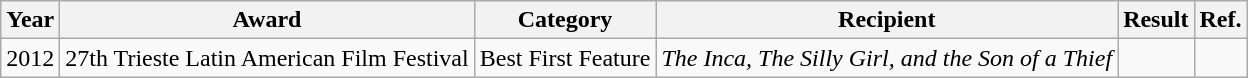<table class="wikitable">
<tr>
<th>Year</th>
<th>Award</th>
<th>Category</th>
<th>Recipient</th>
<th>Result</th>
<th>Ref.</th>
</tr>
<tr>
<td>2012</td>
<td>27th Trieste Latin American Film Festival</td>
<td>Best First Feature</td>
<td><em>The Inca, The Silly Girl, and the Son of a Thief</em></td>
<td></td>
<td></td>
</tr>
</table>
